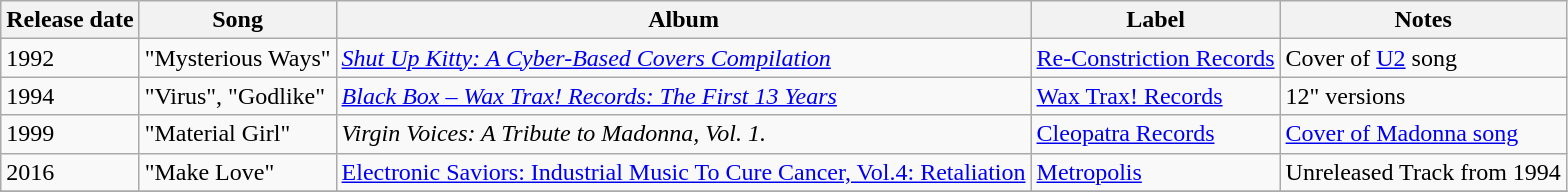<table class="wikitable">
<tr>
<th>Release date</th>
<th>Song</th>
<th>Album</th>
<th>Label</th>
<th>Notes</th>
</tr>
<tr>
<td>1992</td>
<td>"Mysterious Ways"</td>
<td><em><a href='#'>Shut Up Kitty: A Cyber-Based Covers Compilation</a></em></td>
<td><a href='#'>Re-Constriction Records</a></td>
<td>Cover of <a href='#'>U2</a> song</td>
</tr>
<tr>
<td>1994</td>
<td>"Virus", "Godlike"</td>
<td><em><a href='#'>Black Box – Wax Trax! Records: The First 13 Years</a></em></td>
<td><a href='#'>Wax Trax! Records</a></td>
<td>12" versions</td>
</tr>
<tr>
<td>1999</td>
<td>"Material Girl"</td>
<td><em>Virgin Voices: A Tribute to Madonna, Vol. 1.</em></td>
<td><a href='#'>Cleopatra Records</a></td>
<td><a href='#'>Cover of Madonna song</a></td>
</tr>
<tr>
<td>2016</td>
<td>"Make Love"</td>
<td><a href='#'>Electronic Saviors: Industrial Music To Cure Cancer, Vol.4: Retaliation</a></td>
<td><a href='#'>Metropolis</a></td>
<td>Unreleased Track from 1994</td>
</tr>
<tr>
</tr>
</table>
